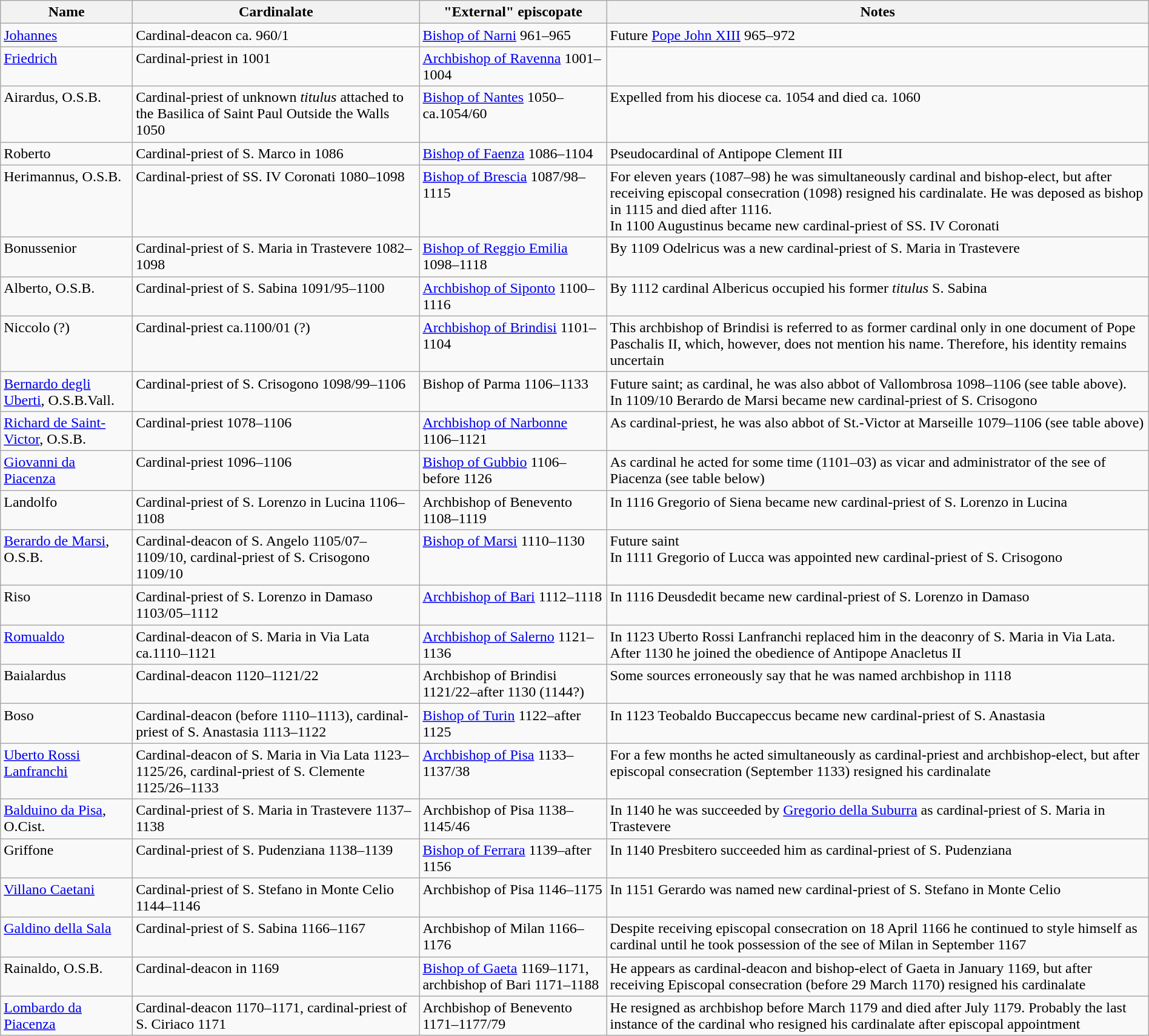<table class="wikitable sortable" style="width:100%">
<tr>
<th width="*">Name</th>
<th width="*">Cardinalate</th>
<th width="*">"External" episcopate</th>
<th width="*">Notes</th>
</tr>
<tr valign="top">
<td><a href='#'>Johannes</a></td>
<td>Cardinal-deacon ca. 960/1</td>
<td><a href='#'>Bishop of Narni</a> 961–965</td>
<td>Future <a href='#'>Pope John XIII</a> 965–972</td>
</tr>
<tr valign="top">
<td><a href='#'>Friedrich</a></td>
<td>Cardinal-priest in 1001</td>
<td><a href='#'>Archbishop of Ravenna</a> 1001–1004</td>
<td></td>
</tr>
<tr valign="top">
<td>Airardus, O.S.B.</td>
<td>Cardinal-priest of unknown <em>titulus</em> attached to the Basilica of Saint Paul Outside the Walls 1050</td>
<td><a href='#'>Bishop of Nantes</a> 1050–ca.1054/60</td>
<td>Expelled from his diocese ca. 1054 and died ca. 1060</td>
</tr>
<tr valign="top">
<td>Roberto</td>
<td>Cardinal-priest of S. Marco in 1086</td>
<td><a href='#'>Bishop of Faenza</a> 1086–1104</td>
<td>Pseudocardinal of Antipope Clement III</td>
</tr>
<tr valign="top">
<td>Herimannus, O.S.B.</td>
<td>Cardinal-priest of SS. IV Coronati 1080–1098</td>
<td><a href='#'>Bishop of Brescia</a> 1087/98–1115</td>
<td>For eleven years (1087–98) he was simultaneously cardinal and bishop-elect, but after receiving episcopal consecration (1098) resigned his cardinalate. He was deposed as bishop in 1115 and died after 1116.<br>In 1100 Augustinus became new cardinal-priest of SS. IV Coronati</td>
</tr>
<tr valign="top">
<td>Bonussenior</td>
<td>Cardinal-priest of S. Maria in Trastevere 1082–1098</td>
<td><a href='#'>Bishop of Reggio Emilia</a> 1098–1118</td>
<td>By 1109 Odelricus was a new cardinal-priest of S. Maria in Trastevere</td>
</tr>
<tr valign="top">
<td>Alberto, O.S.B.</td>
<td>Cardinal-priest of S. Sabina 1091/95–1100</td>
<td><a href='#'>Archbishop of Siponto</a> 1100–1116</td>
<td>By 1112 cardinal Albericus occupied his former <em>titulus</em> S. Sabina</td>
</tr>
<tr valign="top">
<td>Niccolo (?)</td>
<td>Cardinal-priest ca.1100/01 (?)</td>
<td><a href='#'>Archbishop of Brindisi</a> 1101–1104</td>
<td>This archbishop of Brindisi is referred to as former cardinal only in one document of Pope Paschalis II, which, however, does not mention his name. Therefore, his identity remains uncertain</td>
</tr>
<tr valign="top">
<td><a href='#'>Bernardo degli Uberti</a>, O.S.B.Vall.</td>
<td>Cardinal-priest of S. Crisogono 1098/99–1106</td>
<td>Bishop of Parma 1106–1133</td>
<td>Future saint; as cardinal, he was also abbot of Vallombrosa 1098–1106 (see table above).<br>In 1109/10 Berardo de Marsi became new cardinal-priest of S. Crisogono</td>
</tr>
<tr valign="top">
<td><a href='#'>Richard de Saint-Victor</a>, O.S.B.</td>
<td>Cardinal-priest 1078–1106</td>
<td><a href='#'>Archbishop of Narbonne</a> 1106–1121</td>
<td>As cardinal-priest, he was also abbot of St.-Victor at Marseille 1079–1106 (see table above)</td>
</tr>
<tr valign="top">
<td><a href='#'>Giovanni da Piacenza</a></td>
<td>Cardinal-priest 1096–1106</td>
<td><a href='#'>Bishop of Gubbio</a> 1106–before 1126</td>
<td>As cardinal he acted for some time (1101–03) as vicar and administrator of the see of Piacenza (see table below)</td>
</tr>
<tr valign="top">
<td>Landolfo</td>
<td>Cardinal-priest of S. Lorenzo in Lucina 1106–1108</td>
<td>Archbishop of Benevento 1108–1119</td>
<td>In 1116 Gregorio of Siena became new cardinal-priest of S. Lorenzo in Lucina</td>
</tr>
<tr valign="top">
<td><a href='#'>Berardo de Marsi</a>, O.S.B.</td>
<td>Cardinal-deacon of S. Angelo 1105/07–1109/10, cardinal-priest of S. Crisogono 1109/10</td>
<td><a href='#'>Bishop of Marsi</a> 1110–1130</td>
<td>Future saint<br>In 1111 Gregorio of Lucca was appointed new cardinal-priest of S. Crisogono</td>
</tr>
<tr valign="top">
<td>Riso</td>
<td>Cardinal-priest of S. Lorenzo in Damaso 1103/05–1112</td>
<td><a href='#'>Archbishop of Bari</a> 1112–1118</td>
<td>In 1116 Deusdedit became new cardinal-priest of S. Lorenzo in Damaso</td>
</tr>
<tr valign="top">
<td><a href='#'>Romualdo</a></td>
<td>Cardinal-deacon of S. Maria in Via Lata ca.1110–1121</td>
<td><a href='#'>Archbishop of Salerno</a> 1121–1136</td>
<td>In 1123 Uberto Rossi Lanfranchi replaced him in the deaconry of S. Maria in Via Lata. After 1130 he joined the obedience of Antipope Anacletus II</td>
</tr>
<tr valign="top">
<td>Baialardus</td>
<td>Cardinal-deacon 1120–1121/22</td>
<td>Archbishop of Brindisi 1121/22–after 1130 (1144?)</td>
<td>Some sources erroneously say that he was named archbishop in 1118</td>
</tr>
<tr valign="top">
<td>Boso</td>
<td>Cardinal-deacon (before 1110–1113), cardinal-priest of S. Anastasia 1113–1122</td>
<td><a href='#'>Bishop of Turin</a> 1122–after 1125</td>
<td>In 1123 Teobaldo Buccapeccus became new cardinal-priest of S. Anastasia</td>
</tr>
<tr valign="top">
<td><a href='#'>Uberto Rossi Lanfranchi</a></td>
<td>Cardinal-deacon of S. Maria in Via Lata 1123–1125/26, cardinal-priest of S. Clemente 1125/26–1133</td>
<td><a href='#'>Archbishop of Pisa</a> 1133–1137/38</td>
<td>For a few months he acted simultaneously as cardinal-priest and archbishop-elect, but after episcopal consecration (September 1133) resigned his cardinalate</td>
</tr>
<tr valign="top">
<td><a href='#'>Balduino da Pisa</a>, O.Cist.</td>
<td>Cardinal-priest of S. Maria in Trastevere 1137–1138</td>
<td>Archbishop of Pisa 1138–1145/46</td>
<td>In 1140 he was succeeded by <a href='#'>Gregorio della Suburra</a> as cardinal-priest of S. Maria in Trastevere</td>
</tr>
<tr valign="top">
<td>Griffone</td>
<td>Cardinal-priest of S. Pudenziana 1138–1139</td>
<td><a href='#'>Bishop of Ferrara</a> 1139–after 1156</td>
<td>In 1140 Presbitero succeeded him as cardinal-priest of S. Pudenziana</td>
</tr>
<tr valign="top">
<td><a href='#'>Villano Caetani</a></td>
<td>Cardinal-priest of S. Stefano in Monte Celio 1144–1146</td>
<td>Archbishop of Pisa 1146–1175</td>
<td>In 1151 Gerardo was named new cardinal-priest of S. Stefano in Monte Celio</td>
</tr>
<tr valign="top">
<td><a href='#'>Galdino della Sala</a></td>
<td>Cardinal-priest of S. Sabina 1166–1167</td>
<td>Archbishop of Milan 1166–1176</td>
<td>Despite receiving episcopal consecration on 18 April 1166 he continued to style himself as cardinal until he took possession of the see of Milan in September 1167</td>
</tr>
<tr valign="top">
<td>Rainaldo, O.S.B.</td>
<td>Cardinal-deacon in 1169</td>
<td><a href='#'>Bishop of Gaeta</a> 1169–1171, archbishop of Bari 1171–1188</td>
<td>He appears as cardinal-deacon and bishop-elect of Gaeta in January 1169, but after receiving Episcopal consecration (before 29 March 1170) resigned his cardinalate</td>
</tr>
<tr valign="top">
<td><a href='#'>Lombardo da Piacenza</a></td>
<td>Cardinal-deacon 1170–1171, cardinal-priest of S. Ciriaco 1171</td>
<td>Archbishop of Benevento 1171–1177/79</td>
<td>He resigned as archbishop before March 1179 and died after July 1179. Probably the last instance of the cardinal who resigned his cardinalate after episcopal appointment</td>
</tr>
</table>
